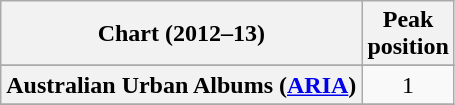<table class="wikitable sortable plainrowheaders">
<tr>
<th>Chart (2012–13)</th>
<th>Peak<br>position</th>
</tr>
<tr>
</tr>
<tr>
<th scope="row">Australian Urban Albums (<a href='#'>ARIA</a>)</th>
<td align=center>1</td>
</tr>
<tr>
</tr>
</table>
